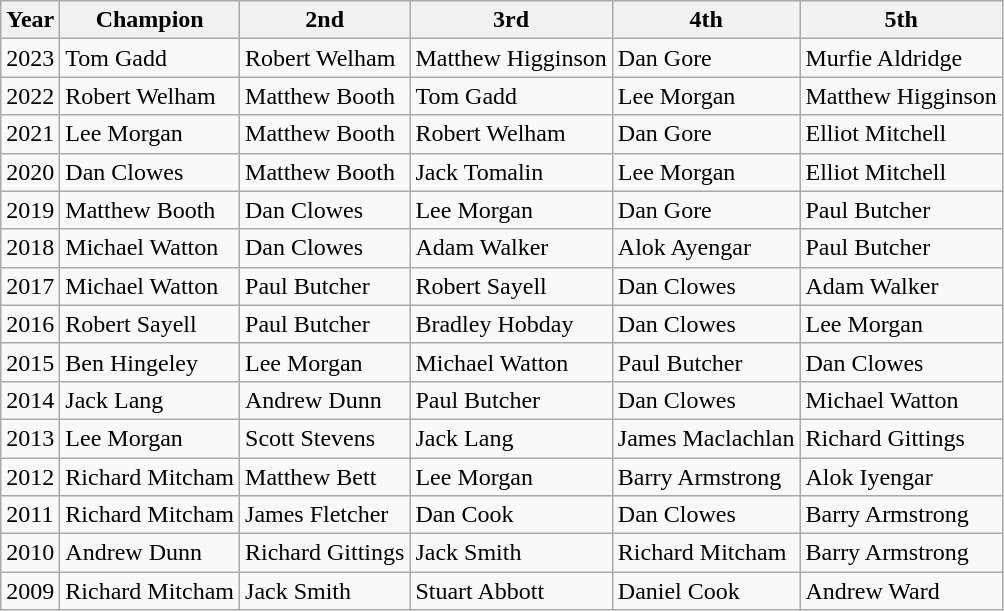<table class="wikitable">
<tr>
<th>Year</th>
<th>Champion</th>
<th>2nd</th>
<th>3rd</th>
<th>4th</th>
<th>5th</th>
</tr>
<tr>
<td>2023</td>
<td>Tom Gadd</td>
<td>Robert Welham</td>
<td>Matthew Higginson</td>
<td>Dan Gore</td>
<td>Murfie Aldridge</td>
</tr>
<tr>
<td>2022</td>
<td>Robert Welham</td>
<td>Matthew Booth</td>
<td>Tom Gadd</td>
<td>Lee Morgan</td>
<td>Matthew Higginson</td>
</tr>
<tr>
<td>2021</td>
<td>Lee Morgan</td>
<td>Matthew Booth</td>
<td>Robert Welham</td>
<td>Dan Gore</td>
<td>Elliot Mitchell</td>
</tr>
<tr>
<td>2020</td>
<td>Dan Clowes</td>
<td>Matthew Booth</td>
<td>Jack Tomalin</td>
<td>Lee Morgan</td>
<td>Elliot Mitchell</td>
</tr>
<tr>
<td>2019</td>
<td>Matthew Booth</td>
<td>Dan Clowes</td>
<td>Lee Morgan</td>
<td>Dan Gore</td>
<td>Paul Butcher</td>
</tr>
<tr>
<td>2018</td>
<td>Michael Watton</td>
<td>Dan Clowes</td>
<td>Adam Walker</td>
<td>Alok Ayengar</td>
<td>Paul Butcher</td>
</tr>
<tr>
<td>2017</td>
<td>Michael Watton</td>
<td>Paul Butcher</td>
<td>Robert Sayell</td>
<td>Dan Clowes</td>
<td>Adam Walker</td>
</tr>
<tr>
<td>2016</td>
<td>Robert Sayell</td>
<td>Paul Butcher</td>
<td>Bradley Hobday</td>
<td>Dan Clowes</td>
<td>Lee Morgan</td>
</tr>
<tr>
<td>2015</td>
<td>Ben Hingeley</td>
<td>Lee Morgan</td>
<td>Michael Watton</td>
<td>Paul Butcher</td>
<td>Dan Clowes</td>
</tr>
<tr>
<td>2014</td>
<td>Jack Lang</td>
<td>Andrew Dunn</td>
<td>Paul Butcher</td>
<td>Dan Clowes</td>
<td>Michael Watton</td>
</tr>
<tr>
<td>2013</td>
<td>Lee Morgan</td>
<td>Scott Stevens</td>
<td>Jack Lang</td>
<td>James Maclachlan</td>
<td>Richard Gittings</td>
</tr>
<tr>
<td>2012</td>
<td>Richard Mitcham</td>
<td>Matthew Bett</td>
<td>Lee Morgan</td>
<td>Barry Armstrong</td>
<td>Alok Iyengar</td>
</tr>
<tr>
<td>2011</td>
<td>Richard Mitcham</td>
<td>James Fletcher</td>
<td>Dan Cook</td>
<td>Dan Clowes</td>
<td>Barry Armstrong</td>
</tr>
<tr>
<td>2010</td>
<td>Andrew Dunn</td>
<td>Richard Gittings</td>
<td>Jack Smith</td>
<td>Richard Mitcham</td>
<td>Barry Armstrong</td>
</tr>
<tr>
<td>2009</td>
<td>Richard Mitcham</td>
<td>Jack Smith</td>
<td>Stuart Abbott</td>
<td>Daniel Cook</td>
<td>Andrew Ward</td>
</tr>
</table>
